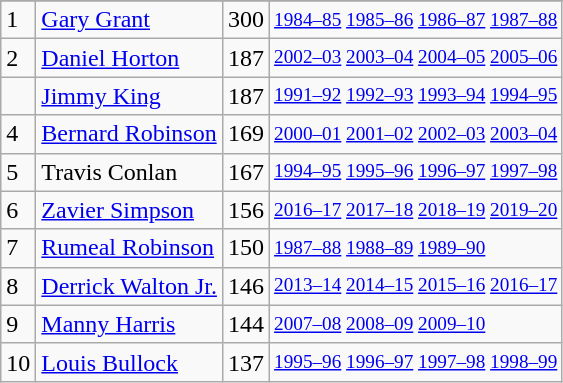<table class="wikitable">
<tr>
</tr>
<tr>
<td>1</td>
<td><a href='#'>Gary Grant</a></td>
<td>300</td>
<td style="font-size:80%;"><a href='#'>1984–85</a> <a href='#'>1985–86</a> <a href='#'>1986–87</a> <a href='#'>1987–88</a></td>
</tr>
<tr>
<td>2</td>
<td><a href='#'>Daniel Horton</a></td>
<td>187</td>
<td style="font-size:80%;"><a href='#'>2002–03</a> <a href='#'>2003–04</a> <a href='#'>2004–05</a> <a href='#'>2005–06</a></td>
</tr>
<tr>
<td></td>
<td><a href='#'>Jimmy King</a></td>
<td>187</td>
<td style="font-size:80%;"><a href='#'>1991–92</a> <a href='#'>1992–93</a> <a href='#'>1993–94</a> <a href='#'>1994–95</a></td>
</tr>
<tr>
<td>4</td>
<td><a href='#'>Bernard Robinson</a></td>
<td>169</td>
<td style="font-size:80%;"><a href='#'>2000–01</a> <a href='#'>2001–02</a> <a href='#'>2002–03</a> <a href='#'>2003–04</a></td>
</tr>
<tr>
<td>5</td>
<td>Travis Conlan</td>
<td>167</td>
<td style="font-size:80%;"><a href='#'>1994–95</a> <a href='#'>1995–96</a> <a href='#'>1996–97</a> <a href='#'>1997–98</a></td>
</tr>
<tr>
<td>6</td>
<td><a href='#'>Zavier Simpson</a></td>
<td>156</td>
<td style="font-size:80%;"><a href='#'>2016–17</a>  <a href='#'>2017–18</a>  <a href='#'>2018–19</a>  <a href='#'>2019–20</a></td>
</tr>
<tr>
<td>7</td>
<td><a href='#'>Rumeal Robinson</a></td>
<td>150</td>
<td style="font-size:80%;"><a href='#'>1987–88</a> <a href='#'>1988–89</a> <a href='#'>1989–90</a></td>
</tr>
<tr>
<td>8</td>
<td><a href='#'>Derrick Walton Jr.</a></td>
<td>146</td>
<td style="font-size:80%;"><a href='#'>2013–14</a> <a href='#'>2014–15</a> <a href='#'>2015–16</a> <a href='#'>2016–17</a></td>
</tr>
<tr>
<td>9</td>
<td><a href='#'>Manny Harris</a></td>
<td>144</td>
<td style="font-size:80%;"><a href='#'>2007–08</a> <a href='#'>2008–09</a> <a href='#'>2009–10</a></td>
</tr>
<tr>
<td>10</td>
<td><a href='#'>Louis Bullock</a></td>
<td>137</td>
<td style="font-size:80%;"><a href='#'>1995–96</a> <a href='#'>1996–97</a> <a href='#'>1997–98</a> <a href='#'>1998–99</a></td>
</tr>
</table>
